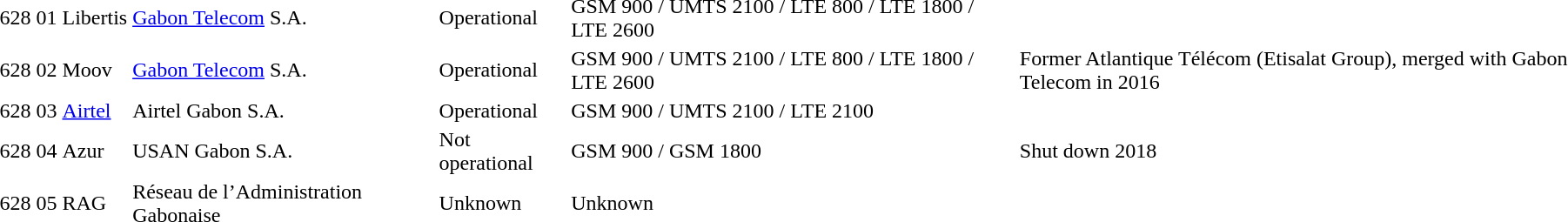<table>
<tr>
<td>628</td>
<td>01</td>
<td>Libertis</td>
<td><a href='#'>Gabon Telecom</a> S.A.</td>
<td>Operational</td>
<td>GSM 900 / UMTS 2100 / LTE 800 / LTE 1800 / LTE 2600</td>
<td></td>
</tr>
<tr>
<td>628</td>
<td>02</td>
<td>Moov</td>
<td><a href='#'>Gabon Telecom</a> S.A.</td>
<td>Operational</td>
<td>GSM 900 / UMTS 2100 / LTE 800 / LTE 1800 / LTE 2600</td>
<td>Former Atlantique Télécom (Etisalat Group), merged with Gabon Telecom in 2016</td>
</tr>
<tr>
<td>628</td>
<td>03</td>
<td><a href='#'>Airtel</a></td>
<td>Airtel Gabon S.A.</td>
<td>Operational</td>
<td>GSM 900 / UMTS 2100 / LTE 2100</td>
<td></td>
</tr>
<tr>
<td>628</td>
<td>04</td>
<td>Azur</td>
<td>USAN Gabon S.A.</td>
<td>Not operational</td>
<td>GSM 900 / GSM 1800</td>
<td>Shut down 2018</td>
</tr>
<tr>
<td>628</td>
<td>05</td>
<td>RAG</td>
<td>Réseau de l’Administration Gabonaise</td>
<td>Unknown</td>
<td>Unknown</td>
<td></td>
</tr>
</table>
